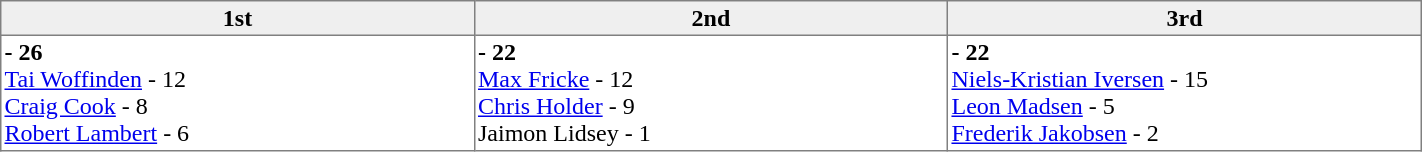<table border="1" cellpadding="2" cellspacing="0"  style="width:75%; border-collapse:collapse;">
<tr style="text-align:left; background:#efefef;">
<th width=15% align=center >1st</th>
<th width=15% align=center >2nd</th>
<th width=15% align=center >3rd</th>
</tr>
<tr align=left>
<td valign=top align=left ><strong> - 26</strong><br><a href='#'>Tai Woffinden</a> - 12<br><a href='#'>Craig Cook</a> - 8<br><a href='#'>Robert Lambert</a> - 6</td>
<td valign=top align=left ><strong> - 22</strong><br><a href='#'>Max Fricke</a> - 12<br><a href='#'>Chris Holder</a> - 9<br>Jaimon Lidsey - 1</td>
<td valign=top align=left ><strong> - 22</strong><br><a href='#'>Niels-Kristian Iversen</a> - 15<br><a href='#'>Leon Madsen</a> - 5<br><a href='#'>Frederik Jakobsen</a> - 2</td>
</tr>
</table>
